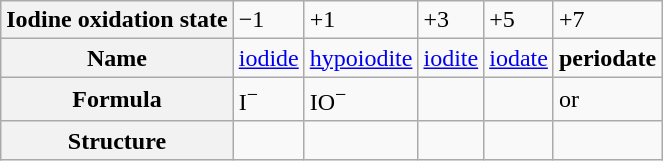<table class="wikitable">
<tr>
<th>Iodine oxidation state</th>
<td>−1</td>
<td>+1</td>
<td>+3</td>
<td>+5</td>
<td>+7</td>
</tr>
<tr>
<th>Name</th>
<td><a href='#'>iodide</a></td>
<td><a href='#'>hypoiodite</a></td>
<td><a href='#'>iodite</a></td>
<td><a href='#'>iodate</a></td>
<td><strong>periodate</strong></td>
</tr>
<tr>
<th>Formula</th>
<td>I<sup>−</sup></td>
<td>IO<sup>−</sup></td>
<td></td>
<td></td>
<td> or </td>
</tr>
<tr>
<th>Structure</th>
<td></td>
<td></td>
<td></td>
<td></td>
<td></td>
</tr>
</table>
